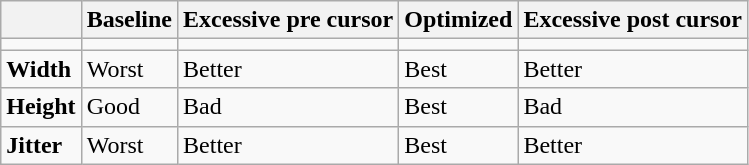<table class="wikitable">
<tr>
<th></th>
<th>Baseline</th>
<th>Excessive pre cursor</th>
<th>Optimized</th>
<th>Excessive post cursor</th>
</tr>
<tr>
<td></td>
<td></td>
<td></td>
<td></td>
<td></td>
</tr>
<tr>
<td><strong>Width</strong></td>
<td>Worst</td>
<td>Better</td>
<td>Best</td>
<td>Better</td>
</tr>
<tr>
<td><strong>Height</strong></td>
<td>Good</td>
<td>Bad</td>
<td>Best</td>
<td>Bad</td>
</tr>
<tr>
<td><strong>Jitter</strong></td>
<td>Worst</td>
<td>Better</td>
<td>Best</td>
<td>Better</td>
</tr>
</table>
